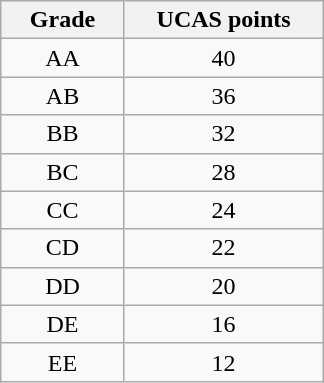<table class="wikitable" border="1" style="text-align:center; margin-left:1em;">
<tr>
<th width="75">Grade</th>
<th width="125">UCAS points</th>
</tr>
<tr>
<td align="center">AA</td>
<td>40</td>
</tr>
<tr>
<td align="center">AB</td>
<td>36</td>
</tr>
<tr>
<td align="center">BB</td>
<td>32</td>
</tr>
<tr>
<td align="center">BC</td>
<td>28</td>
</tr>
<tr>
<td align="center">CC</td>
<td>24</td>
</tr>
<tr>
<td align="center">CD</td>
<td>22</td>
</tr>
<tr>
<td align="center">DD</td>
<td>20</td>
</tr>
<tr>
<td align="center">DE</td>
<td>16</td>
</tr>
<tr>
<td align="center">EE</td>
<td>12</td>
</tr>
</table>
